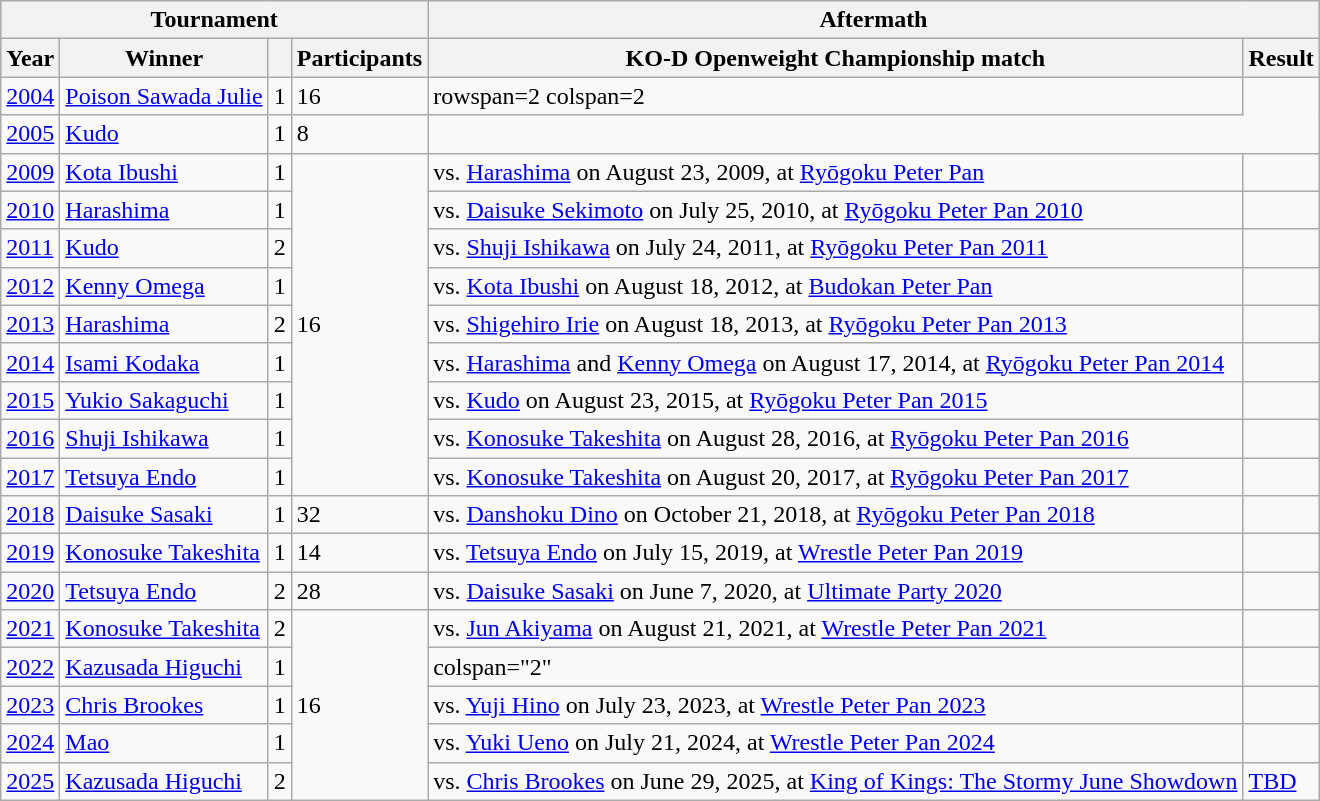<table class="wikitable sortable">
<tr>
<th colspan="4">Tournament</th>
<th colspan="2">Aftermath</th>
</tr>
<tr>
<th>Year</th>
<th>Winner</th>
<th></th>
<th>Participants</th>
<th>KO-D Openweight Championship match</th>
<th>Result</th>
</tr>
<tr>
<td><a href='#'>2004</a></td>
<td><a href='#'>Poison Sawada Julie</a></td>
<td>1</td>
<td>16</td>
<td>rowspan=2 colspan=2 </td>
</tr>
<tr>
<td><a href='#'>2005</a></td>
<td><a href='#'>Kudo</a></td>
<td>1</td>
<td>8</td>
</tr>
<tr>
<td><a href='#'>2009</a></td>
<td><a href='#'>Kota Ibushi</a></td>
<td>1</td>
<td rowspan=9>16</td>
<td>vs. <a href='#'>Harashima</a> on August 23, 2009, at <a href='#'>Ryōgoku Peter Pan</a></td>
<td></td>
</tr>
<tr>
<td><a href='#'>2010</a></td>
<td><a href='#'>Harashima</a></td>
<td>1</td>
<td>vs. <a href='#'>Daisuke Sekimoto</a> on July 25, 2010, at <a href='#'>Ryōgoku Peter Pan 2010</a></td>
<td></td>
</tr>
<tr>
<td><a href='#'>2011</a></td>
<td><a href='#'>Kudo</a></td>
<td>2</td>
<td>vs. <a href='#'>Shuji Ishikawa</a> on July 24, 2011, at <a href='#'>Ryōgoku Peter Pan 2011</a></td>
<td></td>
</tr>
<tr>
<td><a href='#'>2012</a></td>
<td><a href='#'>Kenny Omega</a></td>
<td>1</td>
<td>vs. <a href='#'>Kota Ibushi</a> on August 18, 2012, at <a href='#'>Budokan Peter Pan</a></td>
<td></td>
</tr>
<tr>
<td><a href='#'>2013</a></td>
<td><a href='#'>Harashima</a></td>
<td>2</td>
<td>vs. <a href='#'>Shigehiro Irie</a> on August 18, 2013, at <a href='#'>Ryōgoku Peter Pan 2013</a></td>
<td></td>
</tr>
<tr>
<td><a href='#'>2014</a></td>
<td><a href='#'>Isami Kodaka</a></td>
<td>1</td>
<td>vs. <a href='#'>Harashima</a>  and <a href='#'>Kenny Omega</a> on August 17, 2014, at <a href='#'>Ryōgoku Peter Pan 2014</a></td>
<td></td>
</tr>
<tr>
<td><a href='#'>2015</a></td>
<td><a href='#'>Yukio Sakaguchi</a></td>
<td>1</td>
<td>vs. <a href='#'>Kudo</a> on August 23, 2015, at <a href='#'>Ryōgoku Peter Pan 2015</a></td>
<td></td>
</tr>
<tr>
<td><a href='#'>2016</a></td>
<td><a href='#'>Shuji Ishikawa</a></td>
<td>1</td>
<td>vs. <a href='#'>Konosuke Takeshita</a> on August 28, 2016, at <a href='#'>Ryōgoku Peter Pan 2016</a></td>
<td></td>
</tr>
<tr>
<td><a href='#'>2017</a></td>
<td><a href='#'>Tetsuya Endo</a></td>
<td>1</td>
<td>vs. <a href='#'>Konosuke Takeshita</a> on August 20, 2017, at <a href='#'>Ryōgoku Peter Pan 2017</a></td>
<td></td>
</tr>
<tr>
<td><a href='#'>2018</a></td>
<td><a href='#'>Daisuke Sasaki</a></td>
<td>1</td>
<td>32</td>
<td>vs. <a href='#'>Danshoku Dino</a> on October 21, 2018, at <a href='#'>Ryōgoku Peter Pan 2018</a></td>
<td></td>
</tr>
<tr>
<td><a href='#'>2019</a></td>
<td><a href='#'>Konosuke Takeshita</a></td>
<td>1</td>
<td>14</td>
<td>vs. <a href='#'>Tetsuya Endo</a> on July 15, 2019, at <a href='#'>Wrestle Peter Pan 2019</a></td>
<td></td>
</tr>
<tr>
<td><a href='#'>2020</a></td>
<td><a href='#'>Tetsuya Endo</a></td>
<td>2</td>
<td>28</td>
<td>vs. <a href='#'>Daisuke Sasaki</a> on June 7, 2020, at <a href='#'>Ultimate Party 2020</a></td>
<td></td>
</tr>
<tr>
<td><a href='#'>2021</a></td>
<td><a href='#'>Konosuke Takeshita</a></td>
<td>2</td>
<td rowspan=5>16</td>
<td>vs. <a href='#'>Jun Akiyama</a> on August 21, 2021, at <a href='#'>Wrestle Peter Pan 2021</a></td>
<td></td>
</tr>
<tr>
<td><a href='#'>2022</a></td>
<td><a href='#'>Kazusada Higuchi</a></td>
<td>1</td>
<td>colspan="2" </td>
</tr>
<tr>
<td><a href='#'>2023</a></td>
<td><a href='#'>Chris Brookes</a></td>
<td>1</td>
<td>vs. <a href='#'>Yuji Hino</a> on July 23, 2023, at <a href='#'>Wrestle Peter Pan 2023</a></td>
<td></td>
</tr>
<tr>
<td><a href='#'>2024</a></td>
<td><a href='#'>Mao</a></td>
<td>1</td>
<td>vs. <a href='#'>Yuki Ueno</a> on July 21, 2024, at <a href='#'>Wrestle Peter Pan 2024</a></td>
<td></td>
</tr>
<tr>
<td><a href='#'>2025</a></td>
<td><a href='#'>Kazusada Higuchi</a></td>
<td>2</td>
<td>vs. <a href='#'>Chris Brookes</a> on June 29, 2025, at <a href='#'>King of Kings: The Stormy June Showdown</a></td>
<td><a href='#'>TBD</a></td>
</tr>
</table>
